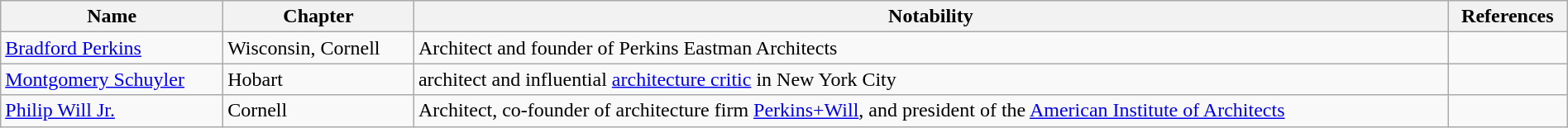<table class="wikitable sortable" style="width:100%;">
<tr>
<th>Name</th>
<th>Chapter</th>
<th>Notability</th>
<th>References</th>
</tr>
<tr>
<td><a href='#'>Bradford Perkins</a></td>
<td>Wisconsin, Cornell</td>
<td>Architect and founder of Perkins Eastman Architects</td>
<td></td>
</tr>
<tr>
<td><a href='#'>Montgomery Schuyler</a></td>
<td>Hobart</td>
<td>architect and influential <a href='#'>architecture critic</a> in New York City</td>
<td></td>
</tr>
<tr>
<td><a href='#'>Philip Will Jr.</a></td>
<td>Cornell</td>
<td>Architect, co-founder of architecture firm <a href='#'>Perkins+Will</a>, and president of the <a href='#'>American Institute of Architects</a></td>
<td></td>
</tr>
</table>
